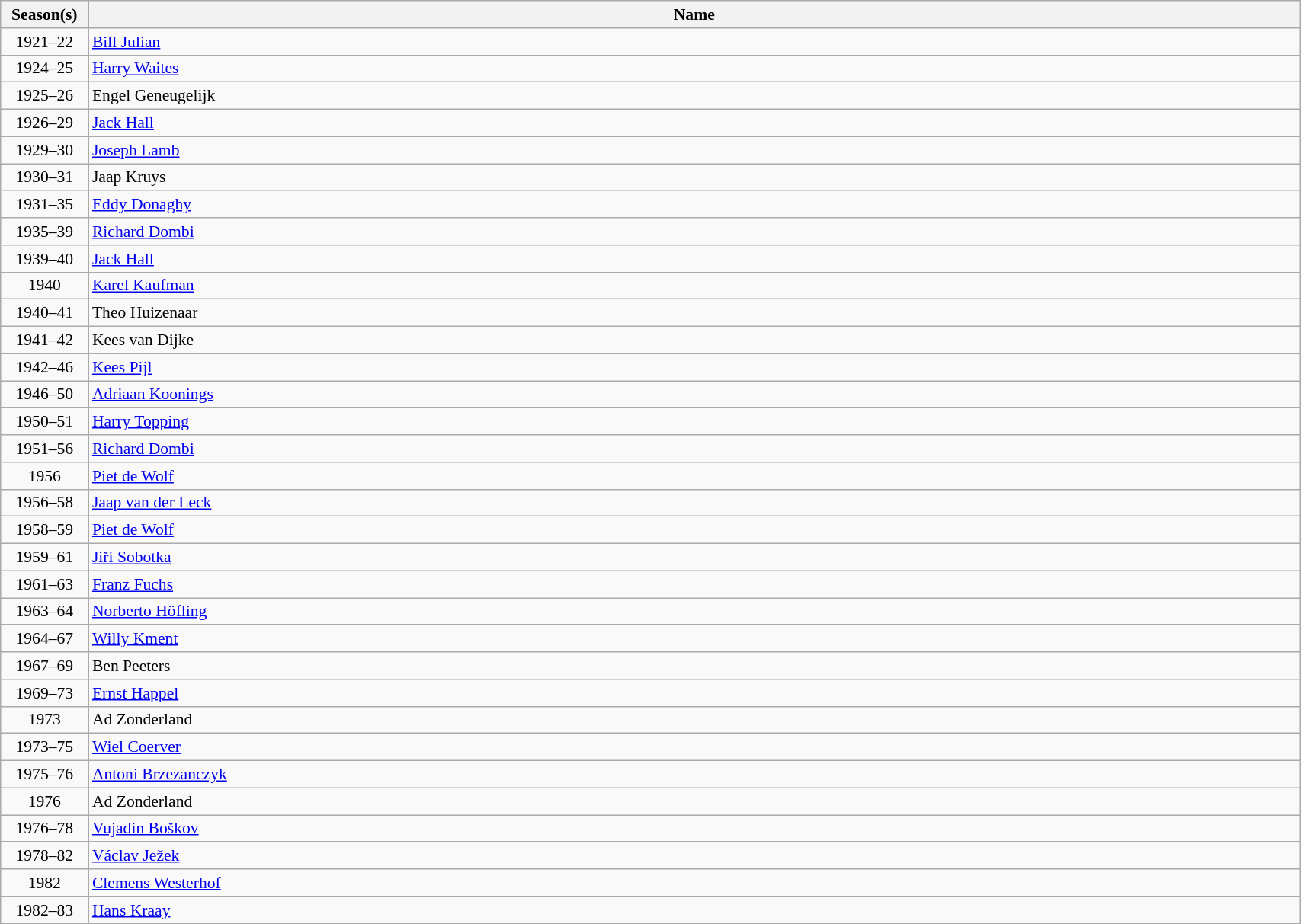<table class="wikitable" width="90%" style="font-size: 90%">
<tr>
<th width="70" align="center">Season(s)</th>
<th>Name</th>
</tr>
<tr>
<td align="center">1921–22</td>
<td> <a href='#'>Bill Julian</a></td>
</tr>
<tr>
<td align="center">1924–25</td>
<td> <a href='#'>Harry Waites</a></td>
</tr>
<tr>
<td align="center">1925–26</td>
<td> Engel Geneugelijk </td>
</tr>
<tr>
<td align="center">1926–29</td>
<td> <a href='#'>Jack Hall</a></td>
</tr>
<tr>
<td align="center">1929–30</td>
<td> <a href='#'>Joseph Lamb</a></td>
</tr>
<tr>
<td align="center">1930–31</td>
<td> Jaap Kruys </td>
</tr>
<tr>
<td align="center">1931–35</td>
<td> <a href='#'>Eddy Donaghy</a></td>
</tr>
<tr>
<td align="center">1935–39</td>
<td> <a href='#'>Richard Dombi</a></td>
</tr>
<tr>
<td align="center">1939–40</td>
<td> <a href='#'>Jack Hall</a></td>
</tr>
<tr>
<td align="center">1940</td>
<td> <a href='#'>Karel Kaufman</a> </td>
</tr>
<tr>
<td align="center">1940–41</td>
<td> Theo Huizenaar</td>
</tr>
<tr>
<td align="center">1941–42</td>
<td> Kees van Dijke</td>
</tr>
<tr>
<td align="center">1942–46</td>
<td> <a href='#'>Kees Pijl</a></td>
</tr>
<tr>
<td align="center">1946–50</td>
<td> <a href='#'>Adriaan Koonings</a></td>
</tr>
<tr>
<td align="center">1950–51</td>
<td> <a href='#'>Harry Topping</a></td>
</tr>
<tr>
<td align="center">1951–56</td>
<td> <a href='#'>Richard Dombi</a></td>
</tr>
<tr>
<td align="center">1956</td>
<td> <a href='#'>Piet de Wolf</a> </td>
</tr>
<tr>
<td align="center">1956–58</td>
<td> <a href='#'>Jaap van der Leck</a></td>
</tr>
<tr>
<td align="center">1958–59</td>
<td> <a href='#'>Piet de Wolf</a> </td>
</tr>
<tr>
<td align="center">1959–61</td>
<td> <a href='#'>Jiří Sobotka</a></td>
</tr>
<tr>
<td align="center">1961–63</td>
<td> <a href='#'>Franz Fuchs</a></td>
</tr>
<tr>
<td align="center">1963–64</td>
<td> <a href='#'>Norberto Höfling</a></td>
</tr>
<tr>
<td align="center">1964–67</td>
<td> <a href='#'>Willy Kment</a></td>
</tr>
<tr>
<td align="center">1967–69</td>
<td> Ben Peeters</td>
</tr>
<tr>
<td align="center">1969–73</td>
<td> <a href='#'>Ernst Happel</a></td>
</tr>
<tr>
<td align="center">1973</td>
<td> Ad Zonderland </td>
</tr>
<tr>
<td align="center">1973–75</td>
<td> <a href='#'>Wiel Coerver</a></td>
</tr>
<tr>
<td align="center">1975–76</td>
<td> <a href='#'>Antoni Brzezanczyk</a></td>
</tr>
<tr>
<td align="center">1976</td>
<td> Ad Zonderland </td>
</tr>
<tr>
<td align="center">1976–78</td>
<td> <a href='#'>Vujadin Boškov</a></td>
</tr>
<tr>
<td align="center">1978–82</td>
<td> <a href='#'>Václav Ježek</a></td>
</tr>
<tr>
<td align="center">1982</td>
<td> <a href='#'>Clemens Westerhof</a> </td>
</tr>
<tr>
<td align="center">1982–83</td>
<td> <a href='#'>Hans Kraay</a></td>
</tr>
</table>
